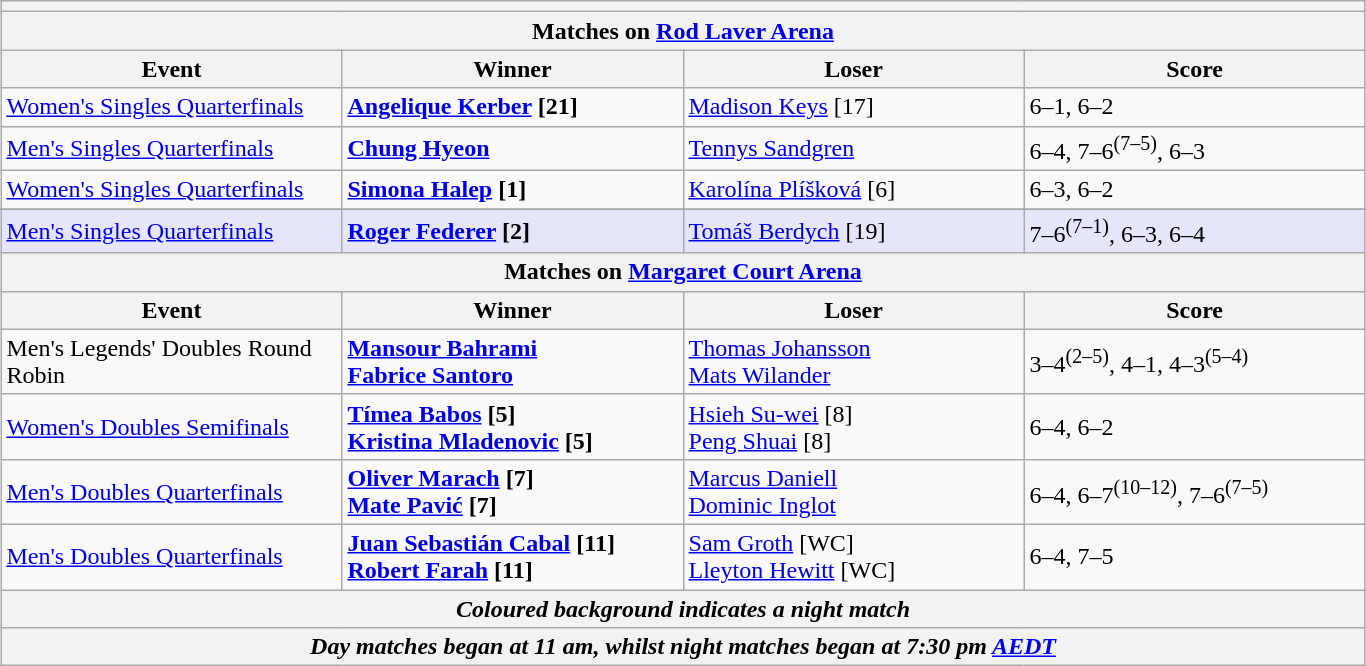<table class="wikitable collapsible uncollapsed" style="margin:1em auto;">
<tr>
<th colspan=4></th>
</tr>
<tr>
<th colspan=4><strong>Matches on <a href='#'>Rod Laver Arena</a></strong></th>
</tr>
<tr>
<th style="width:220px;">Event</th>
<th style="width:220px;">Winner</th>
<th style="width:220px;">Loser</th>
<th style="width:220px;">Score</th>
</tr>
<tr>
<td><a href='#'>Women's Singles Quarterfinals</a></td>
<td> <strong><a href='#'>Angelique Kerber</a> [21]</strong></td>
<td> <a href='#'>Madison Keys</a> [17]</td>
<td>6–1, 6–2</td>
</tr>
<tr>
<td><a href='#'>Men's Singles Quarterfinals</a></td>
<td> <strong><a href='#'>Chung Hyeon</a></strong></td>
<td> <a href='#'>Tennys Sandgren</a></td>
<td>6–4, 7–6<sup>(7–5)</sup>, 6–3</td>
</tr>
<tr>
<td><a href='#'>Women's Singles Quarterfinals</a></td>
<td> <strong><a href='#'>Simona Halep</a> [1]</strong></td>
<td> <a href='#'>Karolína Plíšková</a> [6]</td>
<td>6–3, 6–2</td>
</tr>
<tr>
</tr>
<tr bgcolor=lavender>
<td><a href='#'>Men's Singles Quarterfinals</a></td>
<td> <strong><a href='#'>Roger Federer</a> [2]</strong></td>
<td> <a href='#'>Tomáš Berdych</a> [19]</td>
<td>7–6<sup>(7–1)</sup>, 6–3, 6–4</td>
</tr>
<tr>
<th colspan=4><strong>Matches on <a href='#'>Margaret Court Arena</a></strong></th>
</tr>
<tr>
<th style="width:220px;">Event</th>
<th style="width:220px;">Winner</th>
<th style="width:220px;">Loser</th>
<th style="width:220px;">Score</th>
</tr>
<tr>
<td>Men's Legends' Doubles Round Robin</td>
<td> <strong><a href='#'>Mansour Bahrami</a> <br>  <a href='#'>Fabrice Santoro</a></strong></td>
<td> <a href='#'>Thomas Johansson</a> <br>  <a href='#'>Mats Wilander</a></td>
<td>3–4<sup>(2–5)</sup>, 4–1, 4–3<sup>(5–4)</sup></td>
</tr>
<tr>
<td><a href='#'>Women's Doubles Semifinals</a></td>
<td> <strong><a href='#'>Tímea Babos</a> [5]</strong> <br>  <strong><a href='#'>Kristina Mladenovic</a> [5]</strong></td>
<td> <a href='#'>Hsieh Su-wei</a> [8] <br>  <a href='#'>Peng Shuai</a> [8]</td>
<td>6–4, 6–2</td>
</tr>
<tr>
<td><a href='#'>Men's Doubles Quarterfinals</a></td>
<td> <strong><a href='#'>Oliver Marach</a> [7]</strong> <br>  <strong><a href='#'>Mate Pavić</a> [7]</strong></td>
<td> <a href='#'>Marcus Daniell</a> <br>  <a href='#'>Dominic Inglot</a></td>
<td>6–4, 6–7<sup>(10–12)</sup>, 7–6<sup>(7–5)</sup></td>
</tr>
<tr>
<td><a href='#'>Men's Doubles Quarterfinals</a></td>
<td> <strong><a href='#'>Juan Sebastián Cabal</a> [11]<br> <a href='#'>Robert Farah</a> [11]</strong></td>
<td> <a href='#'>Sam Groth</a> [WC]<br> <a href='#'>Lleyton Hewitt</a> [WC]</td>
<td>6–4, 7–5</td>
</tr>
<tr>
<th colspan=4><em>Coloured background indicates a night match</em></th>
</tr>
<tr>
<th colspan=4><em>Day matches began at 11 am, whilst night matches began at 7:30 pm <a href='#'>AEDT</a></em></th>
</tr>
</table>
